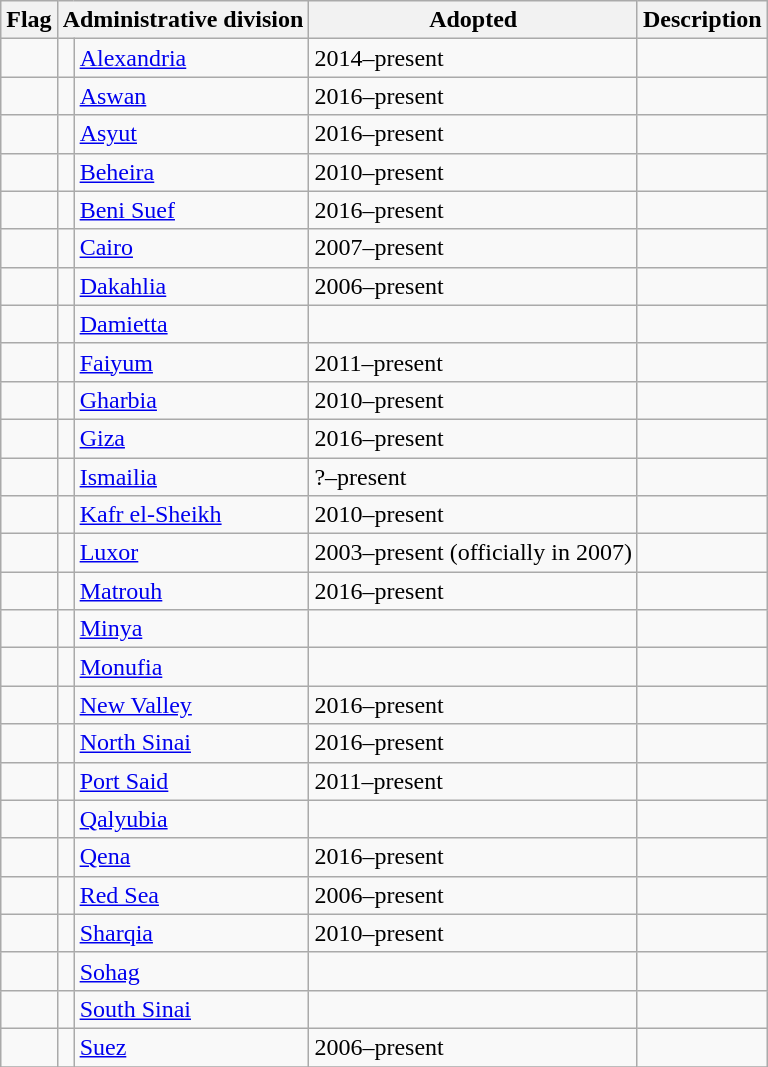<table class="wikitable sortable">
<tr>
<th class="unsortable">Flag</th>
<th colspan="2">Administrative division</th>
<th>Adopted</th>
<th class="unsortable">Description</th>
</tr>
<tr>
<td></td>
<td></td>
<td><a href='#'>Alexandria</a></td>
<td>2014–present</td>
<td></td>
</tr>
<tr>
<td></td>
<td></td>
<td><a href='#'>Aswan</a></td>
<td>2016–present</td>
<td></td>
</tr>
<tr>
<td></td>
<td></td>
<td><a href='#'>Asyut</a></td>
<td>2016–present</td>
<td></td>
</tr>
<tr>
<td></td>
<td></td>
<td><a href='#'>Beheira</a></td>
<td>2010–present</td>
<td></td>
</tr>
<tr>
<td></td>
<td></td>
<td><a href='#'>Beni Suef</a></td>
<td>2016–present</td>
<td></td>
</tr>
<tr>
<td></td>
<td></td>
<td><a href='#'>Cairo</a></td>
<td>2007–present</td>
<td></td>
</tr>
<tr>
<td></td>
<td></td>
<td><a href='#'>Dakahlia</a></td>
<td>2006–present</td>
<td></td>
</tr>
<tr>
<td></td>
<td></td>
<td><a href='#'>Damietta</a></td>
<td></td>
<td></td>
</tr>
<tr>
<td></td>
<td></td>
<td><a href='#'>Faiyum</a></td>
<td>2011–present</td>
<td></td>
</tr>
<tr>
<td></td>
<td></td>
<td><a href='#'>Gharbia</a></td>
<td>2010–present</td>
<td></td>
</tr>
<tr>
<td></td>
<td></td>
<td><a href='#'>Giza</a></td>
<td>2016–present</td>
<td></td>
</tr>
<tr>
<td></td>
<td></td>
<td><a href='#'>Ismailia</a></td>
<td>?–present</td>
<td></td>
</tr>
<tr>
<td></td>
<td></td>
<td><a href='#'>Kafr el-Sheikh</a></td>
<td>2010–present</td>
<td></td>
</tr>
<tr>
<td></td>
<td></td>
<td><a href='#'>Luxor</a></td>
<td>2003–present (officially in 2007)</td>
<td></td>
</tr>
<tr>
<td></td>
<td></td>
<td><a href='#'>Matrouh</a></td>
<td>2016–present</td>
<td></td>
</tr>
<tr>
<td></td>
<td></td>
<td><a href='#'>Minya</a></td>
<td></td>
<td></td>
</tr>
<tr>
<td></td>
<td></td>
<td><a href='#'>Monufia</a></td>
<td></td>
<td></td>
</tr>
<tr>
<td></td>
<td></td>
<td><a href='#'>New Valley</a></td>
<td>2016–present</td>
<td></td>
</tr>
<tr>
<td></td>
<td></td>
<td><a href='#'>North Sinai</a></td>
<td>2016–present</td>
<td></td>
</tr>
<tr>
<td></td>
<td></td>
<td><a href='#'>Port Said</a></td>
<td>2011–present</td>
<td></td>
</tr>
<tr>
<td></td>
<td></td>
<td><a href='#'>Qalyubia</a></td>
<td></td>
<td></td>
</tr>
<tr>
<td></td>
<td></td>
<td><a href='#'>Qena</a></td>
<td>2016–present</td>
<td></td>
</tr>
<tr>
<td></td>
<td></td>
<td><a href='#'>Red Sea</a></td>
<td>2006–present</td>
<td></td>
</tr>
<tr>
<td></td>
<td></td>
<td><a href='#'>Sharqia</a></td>
<td>2010–present</td>
<td></td>
</tr>
<tr>
<td></td>
<td></td>
<td><a href='#'>Sohag</a></td>
<td></td>
<td></td>
</tr>
<tr>
<td></td>
<td></td>
<td><a href='#'>South Sinai</a></td>
<td></td>
<td></td>
</tr>
<tr>
<td></td>
<td></td>
<td><a href='#'>Suez</a></td>
<td>2006–present</td>
<td></td>
</tr>
<tr>
</tr>
</table>
